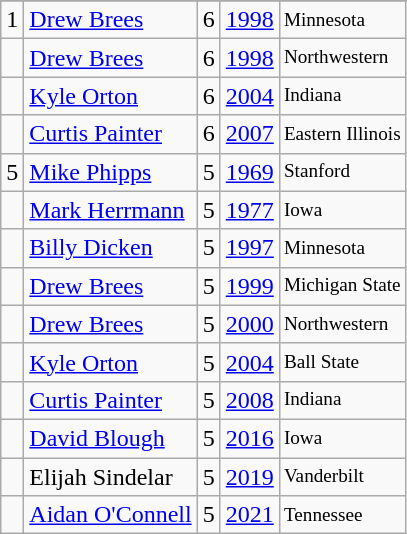<table class="wikitable">
<tr>
</tr>
<tr>
<td>1</td>
<td><a href='#'>Drew Brees</a></td>
<td>6</td>
<td><a href='#'>1998</a></td>
<td style="font-size:80%;">Minnesota</td>
</tr>
<tr>
<td></td>
<td><a href='#'>Drew Brees</a></td>
<td>6</td>
<td><a href='#'>1998</a></td>
<td style="font-size:80%;">Northwestern</td>
</tr>
<tr>
<td></td>
<td><a href='#'>Kyle Orton</a></td>
<td>6</td>
<td><a href='#'>2004</a></td>
<td style="font-size:80%;">Indiana</td>
</tr>
<tr>
<td></td>
<td><a href='#'>Curtis Painter</a></td>
<td>6</td>
<td><a href='#'>2007</a></td>
<td style="font-size:80%;">Eastern Illinois</td>
</tr>
<tr>
<td>5</td>
<td><a href='#'>Mike Phipps</a></td>
<td>5</td>
<td><a href='#'>1969</a></td>
<td style="font-size:80%;">Stanford</td>
</tr>
<tr>
<td></td>
<td><a href='#'>Mark Herrmann</a></td>
<td>5</td>
<td><a href='#'>1977</a></td>
<td style="font-size:80%;">Iowa</td>
</tr>
<tr>
<td></td>
<td><a href='#'>Billy Dicken</a></td>
<td>5</td>
<td><a href='#'>1997</a></td>
<td style="font-size:80%;">Minnesota</td>
</tr>
<tr>
<td></td>
<td><a href='#'>Drew Brees</a></td>
<td>5</td>
<td><a href='#'>1999</a></td>
<td style="font-size:80%;">Michigan State</td>
</tr>
<tr>
<td></td>
<td><a href='#'>Drew Brees</a></td>
<td>5</td>
<td><a href='#'>2000</a></td>
<td style="font-size:80%;">Northwestern</td>
</tr>
<tr>
<td></td>
<td><a href='#'>Kyle Orton</a></td>
<td>5</td>
<td><a href='#'>2004</a></td>
<td style="font-size:80%;">Ball State</td>
</tr>
<tr>
<td></td>
<td><a href='#'>Curtis Painter</a></td>
<td>5</td>
<td><a href='#'>2008</a></td>
<td style="font-size:80%;">Indiana</td>
</tr>
<tr>
<td></td>
<td><a href='#'>David Blough</a></td>
<td>5</td>
<td><a href='#'>2016</a></td>
<td style="font-size:80%;">Iowa</td>
</tr>
<tr>
<td></td>
<td>Elijah Sindelar</td>
<td>5</td>
<td><a href='#'>2019</a></td>
<td style="font-size:80%;">Vanderbilt</td>
</tr>
<tr>
<td></td>
<td><a href='#'>Aidan O'Connell</a></td>
<td>5</td>
<td><a href='#'>2021</a></td>
<td style="font-size:80%;">Tennessee</td>
</tr>
</table>
